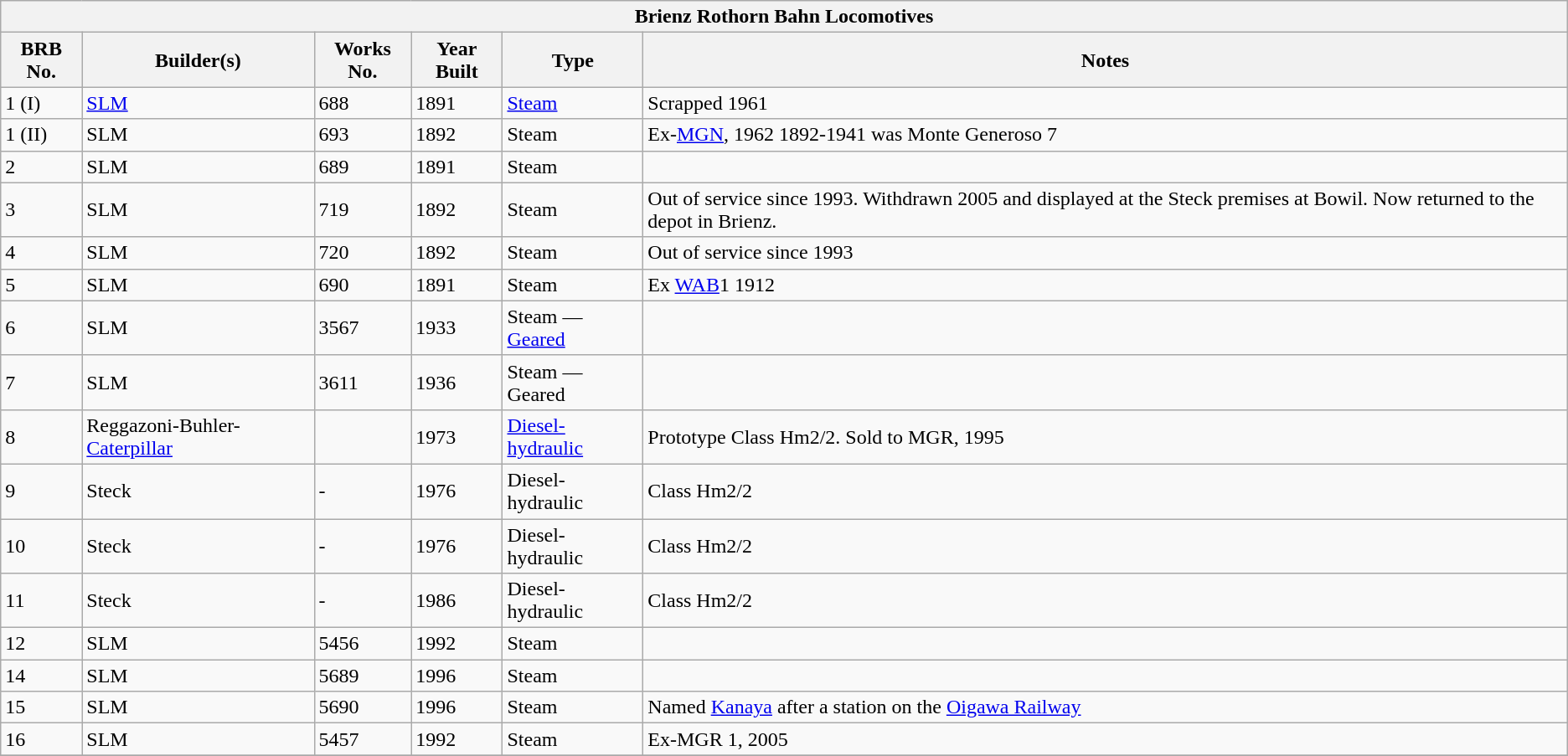<table class="wikitable">
<tr>
<th colspan=7 align-center>Brienz Rothorn Bahn Locomotives</th>
</tr>
<tr>
<th>BRB No.</th>
<th>Builder(s)</th>
<th>Works No.</th>
<th>Year Built</th>
<th>Type</th>
<th>Notes</th>
</tr>
<tr>
<td>1 (I)</td>
<td><a href='#'>SLM</a></td>
<td>688</td>
<td>1891</td>
<td><a href='#'>Steam</a></td>
<td>Scrapped 1961</td>
</tr>
<tr>
<td>1 (II)</td>
<td>SLM</td>
<td>693</td>
<td>1892</td>
<td>Steam</td>
<td>Ex-<a href='#'>MGN</a>, 1962 1892-1941 was Monte Generoso 7</td>
</tr>
<tr>
<td>2</td>
<td>SLM</td>
<td>689</td>
<td>1891</td>
<td>Steam</td>
<td></td>
</tr>
<tr>
<td>3</td>
<td>SLM</td>
<td>719</td>
<td>1892</td>
<td>Steam</td>
<td>Out of service since 1993. Withdrawn 2005 and displayed at the Steck premises at Bowil. Now returned to the depot in Brienz.</td>
</tr>
<tr>
<td>4</td>
<td>SLM</td>
<td>720</td>
<td>1892</td>
<td>Steam</td>
<td>Out of service since 1993</td>
</tr>
<tr>
<td>5</td>
<td>SLM</td>
<td>690</td>
<td>1891</td>
<td>Steam</td>
<td>Ex <a href='#'>WAB</a>1 1912</td>
</tr>
<tr>
<td>6</td>
<td>SLM</td>
<td>3567</td>
<td>1933</td>
<td>Steam — <a href='#'>Geared</a></td>
<td></td>
</tr>
<tr>
<td>7</td>
<td>SLM</td>
<td>3611</td>
<td>1936</td>
<td>Steam — Geared</td>
<td></td>
</tr>
<tr>
<td>8</td>
<td>Reggazoni-Buhler-<a href='#'>Caterpillar</a></td>
<td></td>
<td>1973</td>
<td><a href='#'>Diesel-hydraulic</a></td>
<td>Prototype Class Hm2/2. Sold to MGR, 1995</td>
</tr>
<tr>
<td>9</td>
<td>Steck</td>
<td>-</td>
<td>1976</td>
<td>Diesel-hydraulic</td>
<td>Class Hm2/2</td>
</tr>
<tr>
<td>10</td>
<td>Steck</td>
<td>-</td>
<td>1976</td>
<td>Diesel-hydraulic</td>
<td>Class Hm2/2</td>
</tr>
<tr>
<td>11</td>
<td>Steck</td>
<td>-</td>
<td>1986</td>
<td>Diesel-hydraulic</td>
<td>Class Hm2/2</td>
</tr>
<tr>
<td>12</td>
<td>SLM</td>
<td>5456</td>
<td>1992</td>
<td>Steam</td>
<td></td>
</tr>
<tr>
<td>14</td>
<td>SLM</td>
<td>5689</td>
<td>1996</td>
<td>Steam</td>
<td></td>
</tr>
<tr>
<td>15</td>
<td>SLM</td>
<td>5690</td>
<td>1996</td>
<td>Steam</td>
<td>Named <a href='#'>Kanaya</a> after a station on the <a href='#'>Oigawa Railway</a></td>
</tr>
<tr>
<td>16</td>
<td>SLM</td>
<td>5457</td>
<td>1992</td>
<td>Steam</td>
<td>Ex-MGR 1, 2005</td>
</tr>
<tr>
</tr>
</table>
